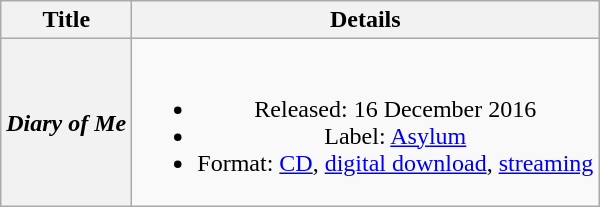<table class="wikitable plainrowheaders" style="text-align:center;">
<tr>
<th scope="col">Title</th>
<th scope="col">Details</th>
</tr>
<tr>
<th scope="row"><em>Diary of Me</em></th>
<td><br><ul><li>Released: 16 December 2016</li><li>Label: <a href='#'>Asylum</a></li><li>Format: <a href='#'>CD</a>, <a href='#'>digital download</a>, <a href='#'>streaming</a></li></ul></td>
</tr>
</table>
